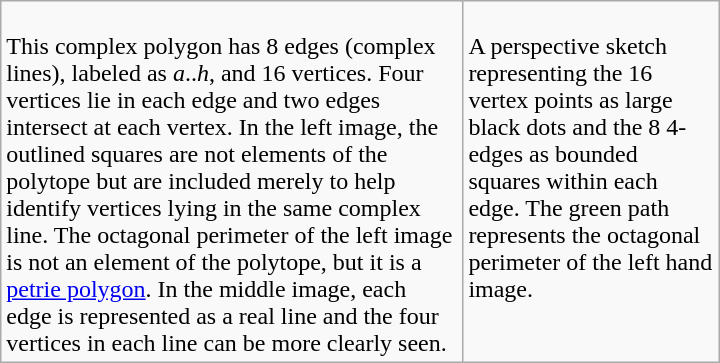<table class=wikitable align=right width=480>
<tr valign=top>
<td><br>This complex polygon has 8 edges (complex lines), labeled as <em>a</em>..<em>h</em>, and 16 vertices. Four vertices lie in each edge and two edges intersect at each vertex. In the left image, the outlined squares are not elements of the polytope but are included merely to help identify vertices lying in the same complex line. The octagonal perimeter of the left image is not an element of the polytope, but it is a <a href='#'>petrie polygon</a>. In the middle image, each edge is represented as a real line and the four vertices in each line can be more clearly seen.</td>
<td><br>A perspective sketch representing the 16 vertex points as large black dots and the 8 4-edges as bounded squares within each edge. The green path represents the octagonal perimeter of the left hand image.</td>
</tr>
</table>
